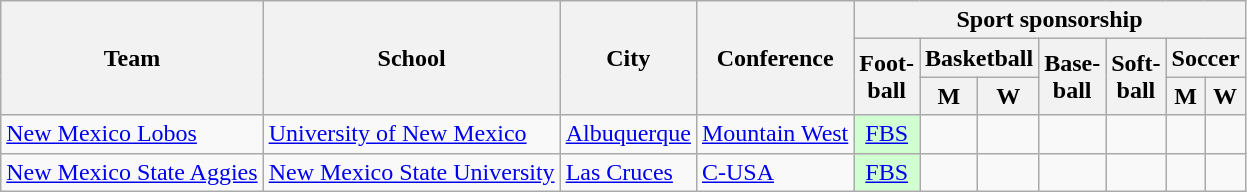<table class="sortable wikitable">
<tr>
<th rowspan=3>Team</th>
<th rowspan=3>School</th>
<th rowspan=3>City</th>
<th rowspan=3>Conference</th>
<th colspan=7>Sport sponsorship</th>
</tr>
<tr>
<th rowspan=2>Foot-<br>ball</th>
<th colspan=2>Basketball</th>
<th rowspan=2>Base-<br>ball</th>
<th rowspan=2>Soft-<br>ball</th>
<th colspan=2>Soccer</th>
</tr>
<tr>
<th>M</th>
<th>W</th>
<th>M</th>
<th>W</th>
</tr>
<tr>
<td><a href='#'>New Mexico Lobos</a></td>
<td><a href='#'>University of New Mexico</a></td>
<td><a href='#'>Albuquerque</a></td>
<td><a href='#'>Mountain West</a></td>
<td style="background:#D2FFD2; text-align:center"><a href='#'>FBS</a></td>
<td></td>
<td></td>
<td></td>
<td></td>
<td></td>
<td></td>
</tr>
<tr>
<td><a href='#'>New Mexico State Aggies</a></td>
<td><a href='#'>New Mexico State University</a></td>
<td><a href='#'>Las Cruces</a></td>
<td><a href='#'>C-USA</a></td>
<td style="background:#D2FFD2; text-align:center"><a href='#'>FBS</a></td>
<td></td>
<td></td>
<td></td>
<td></td>
<td></td>
<td></td>
</tr>
</table>
